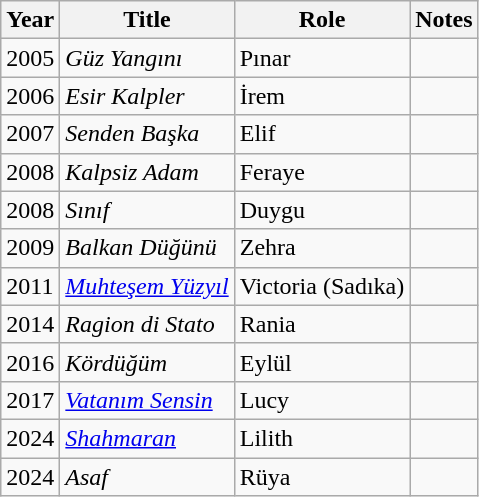<table class="wikitable sortable">
<tr>
<th>Year</th>
<th>Title</th>
<th>Role</th>
<th class="unsortable">Notes</th>
</tr>
<tr>
<td>2005</td>
<td><em>Güz Yangını</em></td>
<td>Pınar</td>
<td></td>
</tr>
<tr>
<td>2006</td>
<td><em>Esir Kalpler</em></td>
<td>İrem</td>
<td></td>
</tr>
<tr>
<td>2007</td>
<td><em>Senden Başka</em></td>
<td>Elif</td>
<td></td>
</tr>
<tr>
<td>2008</td>
<td><em>Kalpsiz Adam</em></td>
<td>Feraye</td>
<td></td>
</tr>
<tr>
<td>2008</td>
<td><em>Sınıf</em></td>
<td>Duygu</td>
<td></td>
</tr>
<tr>
<td>2009</td>
<td><em>Balkan Düğünü</em></td>
<td>Zehra</td>
<td></td>
</tr>
<tr>
<td>2011</td>
<td><em><a href='#'>Muhteşem Yüzyıl</a></em></td>
<td>Victoria (Sadıka)</td>
<td></td>
</tr>
<tr>
<td>2014</td>
<td><em>Ragion di Stato</em></td>
<td>Rania</td>
<td></td>
</tr>
<tr>
<td>2016</td>
<td><em>Kördüğüm</em></td>
<td>Eylül</td>
<td></td>
</tr>
<tr>
<td>2017</td>
<td><em><a href='#'>Vatanım Sensin</a></em></td>
<td>Lucy</td>
<td></td>
</tr>
<tr>
<td>2024</td>
<td><em><a href='#'>Shahmaran</a></em></td>
<td>Lilith</td>
<td></td>
</tr>
<tr>
<td>2024</td>
<td><em>Asaf</em></td>
<td>Rüya</td>
<td></td>
</tr>
</table>
